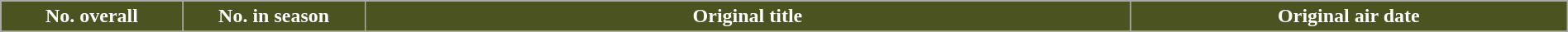<table class="wikitable plainrowheaders" style="width: 100%; margin-right: 0;">
<tr style="color:white;">
<th style="background:#4B5320;" width="5%">No. overall</th>
<th style="background:#4B5320;" width="5%">No. in season</th>
<th style="background:#4B5320;" width="21%">Original title</th>
<th style="background:#4B5320;" width="12%">Original air date</th>
</tr>
<tr>
</tr>
</table>
